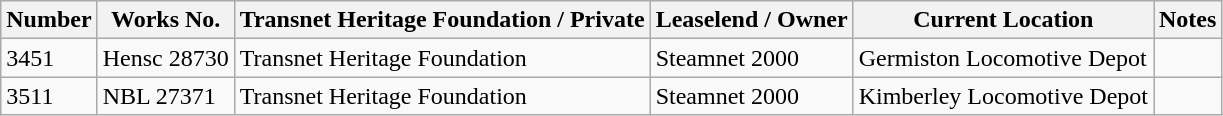<table class="wikitable">
<tr t>
<th>Number</th>
<th>Works No.</th>
<th>Transnet Heritage Foundation / Private</th>
<th>Leaselend / Owner</th>
<th>Current Location</th>
<th>Notes</th>
</tr>
<tr>
<td>3451</td>
<td>Hensc 28730</td>
<td>Transnet Heritage Foundation</td>
<td>Steamnet 2000</td>
<td>Germiston Locomotive Depot</td>
<td></td>
</tr>
<tr>
<td>3511</td>
<td>NBL 27371</td>
<td>Transnet Heritage Foundation</td>
<td>Steamnet 2000</td>
<td>Kimberley Locomotive Depot</td>
<td></td>
</tr>
</table>
